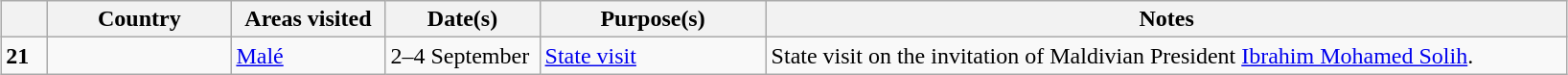<table class="wikitable outercollapse sortable" style="margin: 1em auto 1em auto">
<tr>
<th style="width: 3%;"></th>
<th width=120>Country</th>
<th width=100>Areas visited</th>
<th width=100>Date(s)</th>
<th width=150>Purpose(s)</th>
<th width=550>Notes</th>
</tr>
<tr>
<td><strong>21</strong></td>
<td></td>
<td><a href='#'>Malé</a></td>
<td>2–4 September</td>
<td><a href='#'>State visit</a></td>
<td> State visit on the invitation of Maldivian President <a href='#'>Ibrahim Mohamed Solih</a>.</td>
</tr>
</table>
